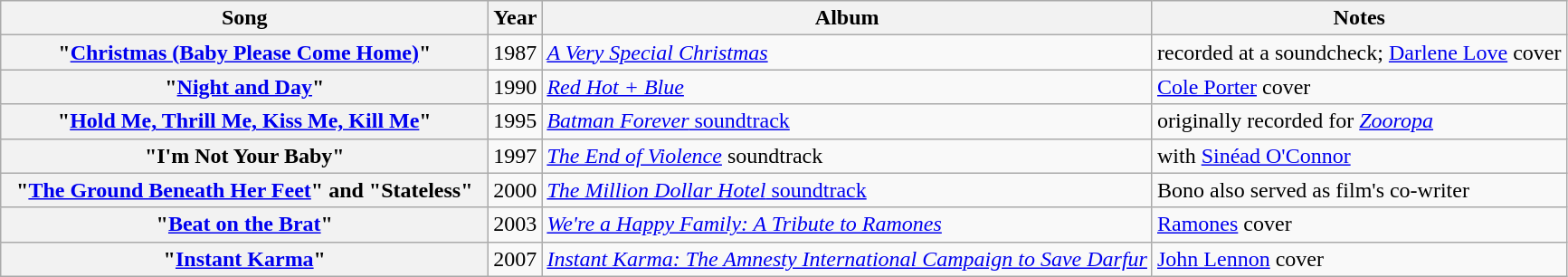<table class="wikitable plainrowheaders">
<tr>
<th scope="col" style="width:22em;">Song</th>
<th scope="col">Year</th>
<th scope="col">Album</th>
<th scope="col">Notes</th>
</tr>
<tr>
<th scope="row">"<a href='#'>Christmas (Baby Please Come Home)</a>"</th>
<td>1987</td>
<td><em><a href='#'>A Very Special Christmas</a></em></td>
<td>recorded at a soundcheck; <a href='#'>Darlene Love</a> cover</td>
</tr>
<tr>
<th scope="row">"<a href='#'>Night and Day</a>"</th>
<td>1990</td>
<td><em><a href='#'>Red Hot + Blue</a></em></td>
<td><a href='#'>Cole Porter</a> cover</td>
</tr>
<tr>
<th scope="row">"<a href='#'>Hold Me, Thrill Me, Kiss Me, Kill Me</a>"</th>
<td>1995</td>
<td><a href='#'><em>Batman Forever</em> soundtrack</a></td>
<td>originally recorded for <em><a href='#'>Zooropa</a></em></td>
</tr>
<tr>
<th scope="row">"I'm Not Your Baby"</th>
<td>1997</td>
<td><em><a href='#'>The End of Violence</a></em> soundtrack</td>
<td>with <a href='#'>Sinéad O'Connor</a></td>
</tr>
<tr>
<th scope="row">"<a href='#'>The Ground Beneath Her Feet</a>" and "Stateless"</th>
<td>2000</td>
<td><a href='#'><em>The Million Dollar Hotel</em> soundtrack</a></td>
<td>Bono also served as film's co-writer</td>
</tr>
<tr>
<th scope="row">"<a href='#'>Beat on the Brat</a>"</th>
<td>2003</td>
<td><em><a href='#'>We're a Happy Family: A Tribute to Ramones</a></em></td>
<td><a href='#'>Ramones</a> cover</td>
</tr>
<tr>
<th scope="row">"<a href='#'>Instant Karma</a>"</th>
<td>2007</td>
<td><em><a href='#'>Instant Karma: The Amnesty International Campaign to Save Darfur</a></em></td>
<td><a href='#'>John Lennon</a> cover</td>
</tr>
</table>
